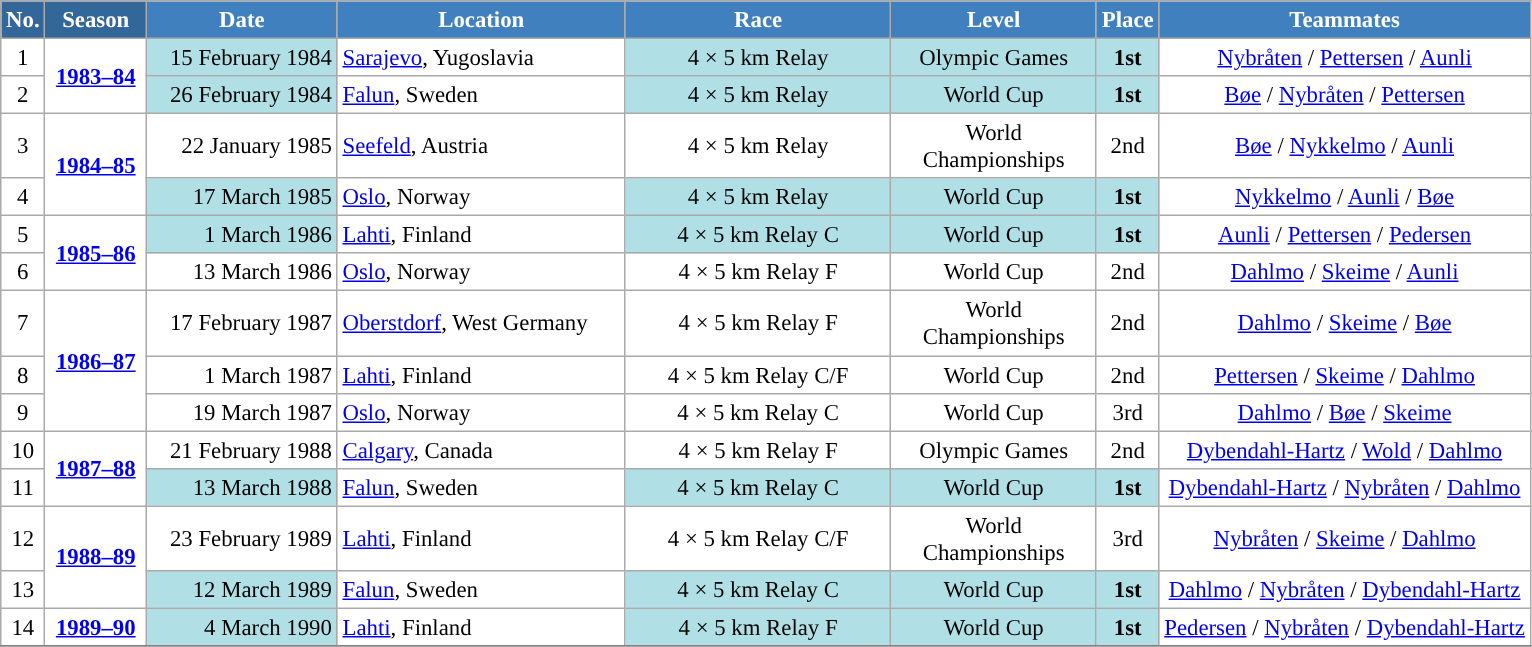<table class="wikitable sortable" style="font-size:95%; text-align:center; border:grey solid 1px; border-collapse:collapse; background:#ffffff;">
<tr style="background:#efefef;">
<th style="background-color:#369; color:white;">No.</th>
<th style="background-color:#369; color:white;">Season</th>
<th style="background-color:#4180be; color:white; width:120px;">Date</th>
<th style="background-color:#4180be; color:white; width:185px;">Location</th>
<th style="background-color:#4180be; color:white; width:170px;">Race</th>
<th style="background-color:#4180be; color:white; width:130px;">Level</th>
<th style="background-color:#4180be; color:white;">Place</th>
<th style="background-color:#4180be; color:white;">Teammates</th>
</tr>
<tr>
<td align=center>1</td>
<td rowspan=2 align=center><strong><a href='#'>1983–84</a></strong></td>
<td bgcolor="#BOEOE6" align=right>15 February 1984</td>
<td align=left> <a href='#'>Sarajevo</a>, Yugoslavia</td>
<td bgcolor="#BOEOE6">4 × 5 km Relay</td>
<td bgcolor="#BOEOE6">Olympic Games</td>
<td bgcolor="#BOEOE6"><strong>1st</strong></td>
<td><a href='#'>Nybråten</a> / <a href='#'>Pettersen</a> / <a href='#'>Aunli</a></td>
</tr>
<tr>
<td align=center>2</td>
<td bgcolor="#BOEOE6" align=right>26 February 1984</td>
<td align=left> <a href='#'>Falun</a>, Sweden</td>
<td bgcolor="#BOEOE6">4 × 5 km Relay</td>
<td bgcolor="#BOEOE6">World Cup</td>
<td bgcolor="#BOEOE6"><strong>1st</strong></td>
<td><a href='#'>Bøe</a> / <a href='#'>Nybråten</a> / <a href='#'>Pettersen</a></td>
</tr>
<tr>
<td align=center>3</td>
<td rowspan=2 align=center><strong> <a href='#'>1984–85</a> </strong></td>
<td align=right>22 January 1985</td>
<td align=left> <a href='#'>Seefeld</a>, Austria</td>
<td>4 × 5 km Relay</td>
<td>World Championships</td>
<td>2nd</td>
<td><a href='#'>Bøe</a> / <a href='#'>Nykkelmo</a> / <a href='#'>Aunli</a></td>
</tr>
<tr>
<td align=center>4</td>
<td bgcolor="#BOEOE6" align=right>17 March 1985</td>
<td align=left> <a href='#'>Oslo</a>, Norway</td>
<td bgcolor="#BOEOE6">4 × 5 km Relay</td>
<td bgcolor="#BOEOE6">World Cup</td>
<td bgcolor="#BOEOE6"><strong>1st</strong></td>
<td><a href='#'>Nykkelmo</a> / <a href='#'>Aunli</a> / <a href='#'>Bøe</a></td>
</tr>
<tr>
<td align=center>5</td>
<td rowspan=2 align=center><strong><a href='#'>1985–86</a></strong></td>
<td bgcolor="#BOEOE6" align=right>1 March 1986</td>
<td align=left> <a href='#'>Lahti</a>, Finland</td>
<td bgcolor="#BOEOE6">4 × 5 km Relay C</td>
<td bgcolor="#BOEOE6">World Cup</td>
<td bgcolor="#BOEOE6"><strong>1st</strong></td>
<td><a href='#'>Aunli</a> / <a href='#'>Pettersen</a> / <a href='#'>Pedersen</a></td>
</tr>
<tr>
<td align=center>6</td>
<td align=right>13 March 1986</td>
<td align=left> <a href='#'>Oslo</a>, Norway</td>
<td>4 × 5 km Relay F</td>
<td>World Cup</td>
<td>2nd</td>
<td><a href='#'>Dahlmo</a> / <a href='#'>Skeime</a> / <a href='#'>Aunli</a></td>
</tr>
<tr>
<td align=center>7</td>
<td rowspan=3 align=center><strong> <a href='#'>1986–87</a> </strong></td>
<td align=right>17 February 1987</td>
<td align=left> <a href='#'>Oberstdorf</a>, West Germany</td>
<td>4 × 5 km Relay F</td>
<td>World Championships</td>
<td>2nd</td>
<td><a href='#'>Dahlmo</a> / <a href='#'>Skeime</a> / <a href='#'>Bøe</a></td>
</tr>
<tr>
<td align=center>8</td>
<td align=right>1 March 1987</td>
<td align=left> <a href='#'>Lahti</a>, Finland</td>
<td>4 × 5 km Relay C/F</td>
<td>World Cup</td>
<td>2nd</td>
<td><a href='#'>Pettersen</a> / <a href='#'>Skeime</a> / <a href='#'>Dahlmo</a></td>
</tr>
<tr>
<td align=center>9</td>
<td align=right>19 March 1987</td>
<td align=left> <a href='#'>Oslo</a>, Norway</td>
<td>4 × 5 km Relay C</td>
<td>World Cup</td>
<td>3rd</td>
<td><a href='#'>Dahlmo</a> / <a href='#'>Bøe</a> / <a href='#'>Skeime</a></td>
</tr>
<tr>
<td align=center>10</td>
<td rowspan=2 align=center><strong> <a href='#'>1987–88</a> </strong></td>
<td align=right>21 February 1988</td>
<td align=left> <a href='#'>Calgary</a>, Canada</td>
<td>4 × 5 km Relay F</td>
<td>Olympic Games</td>
<td>2nd</td>
<td><a href='#'>Dybendahl-Hartz</a> / <a href='#'>Wold</a> / <a href='#'>Dahlmo</a></td>
</tr>
<tr>
<td align=center>11</td>
<td bgcolor="#BOEOE6" align=right>13 March 1988</td>
<td align=left> <a href='#'>Falun</a>, Sweden</td>
<td bgcolor="#BOEOE6">4 × 5 km Relay C</td>
<td bgcolor="#BOEOE6">World Cup</td>
<td bgcolor="#BOEOE6"><strong>1st</strong></td>
<td><a href='#'>Dybendahl-Hartz</a> / <a href='#'>Nybråten</a> / <a href='#'>Dahlmo</a></td>
</tr>
<tr>
<td align=center>12</td>
<td rowspan=2 align=center><strong> <a href='#'>1988–89</a> </strong></td>
<td align=right>23 February 1989</td>
<td align=left> <a href='#'>Lahti</a>, Finland</td>
<td>4 × 5 km Relay C/F</td>
<td>World Championships</td>
<td>3rd</td>
<td><a href='#'>Nybråten</a> / <a href='#'>Skeime</a> / <a href='#'>Dahlmo</a></td>
</tr>
<tr>
<td align=center>13</td>
<td bgcolor="#BOEOE6" align=right>12 March 1989</td>
<td align=left> <a href='#'>Falun</a>, Sweden</td>
<td bgcolor="#BOEOE6">4 × 5 km Relay C</td>
<td bgcolor="#BOEOE6">World Cup</td>
<td bgcolor="#BOEOE6"><strong>1st</strong></td>
<td><a href='#'>Dahlmo</a> / <a href='#'>Nybråten</a> / <a href='#'>Dybendahl-Hartz</a></td>
</tr>
<tr>
<td align=center>14</td>
<td rowspan=1 align=center><strong><a href='#'>1989–90</a></strong></td>
<td bgcolor="#BOEOE6" align=right>4 March 1990</td>
<td align=left> <a href='#'>Lahti</a>, Finland</td>
<td bgcolor="#BOEOE6">4 × 5 km Relay F</td>
<td bgcolor="#BOEOE6">World Cup</td>
<td bgcolor="#BOEOE6"><strong>1st</strong></td>
<td><a href='#'>Pedersen</a> / <a href='#'>Nybråten</a> / <a href='#'>Dybendahl-Hartz</a></td>
</tr>
<tr>
</tr>
</table>
